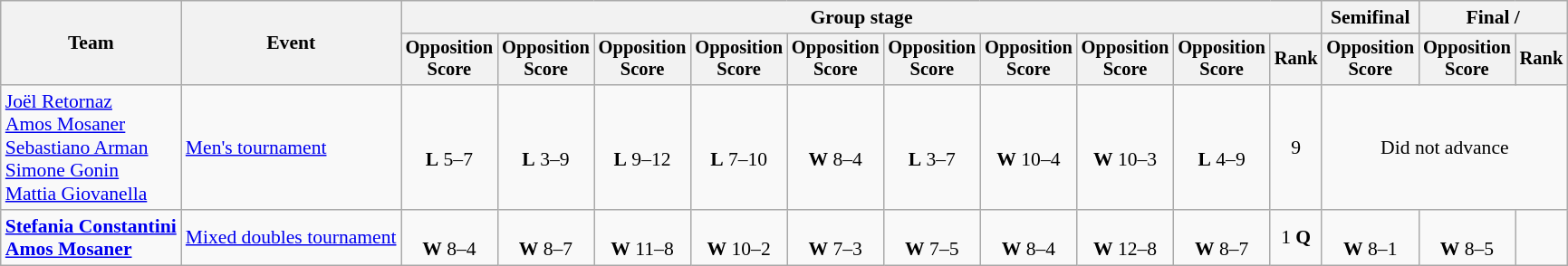<table class=wikitable style=font-size:90%;text-align:center>
<tr>
<th rowspan=2>Team</th>
<th rowspan=2>Event</th>
<th colspan=10>Group stage</th>
<th>Semifinal</th>
<th colspan=2>Final / </th>
</tr>
<tr style="font-size:95%">
<th>Opposition<br>Score</th>
<th>Opposition<br>Score</th>
<th>Opposition<br>Score</th>
<th>Opposition<br>Score</th>
<th>Opposition<br>Score</th>
<th>Opposition<br>Score</th>
<th>Opposition<br>Score</th>
<th>Opposition<br>Score</th>
<th>Opposition<br>Score</th>
<th>Rank</th>
<th>Opposition<br>Score</th>
<th>Opposition<br>Score</th>
<th>Rank</th>
</tr>
<tr>
<td align=left><a href='#'>Joël Retornaz</a><br><a href='#'>Amos Mosaner</a><br><a href='#'>Sebastiano Arman</a><br><a href='#'>Simone Gonin</a><br><a href='#'>Mattia Giovanella</a></td>
<td align=left><a href='#'>Men's tournament</a></td>
<td><br><strong>L</strong> 5–7</td>
<td><br><strong>L</strong> 3–9</td>
<td><br><strong>L</strong> 9–12</td>
<td><br><strong>L</strong> 7–10</td>
<td><br><strong>W</strong> 8–4</td>
<td><br><strong>L</strong> 3–7</td>
<td><br><strong>W</strong> 10–4</td>
<td><br><strong>W</strong> 10–3</td>
<td><br><strong>L</strong> 4–9</td>
<td>9</td>
<td colspan="3">Did not advance</td>
</tr>
<tr>
<td align=left><strong><a href='#'>Stefania Constantini</a><br><a href='#'>Amos Mosaner</a></strong></td>
<td align=left><a href='#'>Mixed doubles tournament</a></td>
<td><br><strong>W</strong> 8–4</td>
<td><br><strong>W</strong> 8–7</td>
<td><br><strong>W</strong> 11–8</td>
<td><br><strong>W</strong> 10–2</td>
<td><br><strong>W</strong> 7–3</td>
<td><br><strong>W</strong> 7–5</td>
<td><br><strong>W</strong> 8–4</td>
<td><br><strong>W</strong> 12–8</td>
<td><br><strong>W</strong> 8–7</td>
<td>1 <strong>Q</strong></td>
<td><br><strong>W</strong> 8–1</td>
<td><br><strong>W</strong> 8–5</td>
<td></td>
</tr>
</table>
